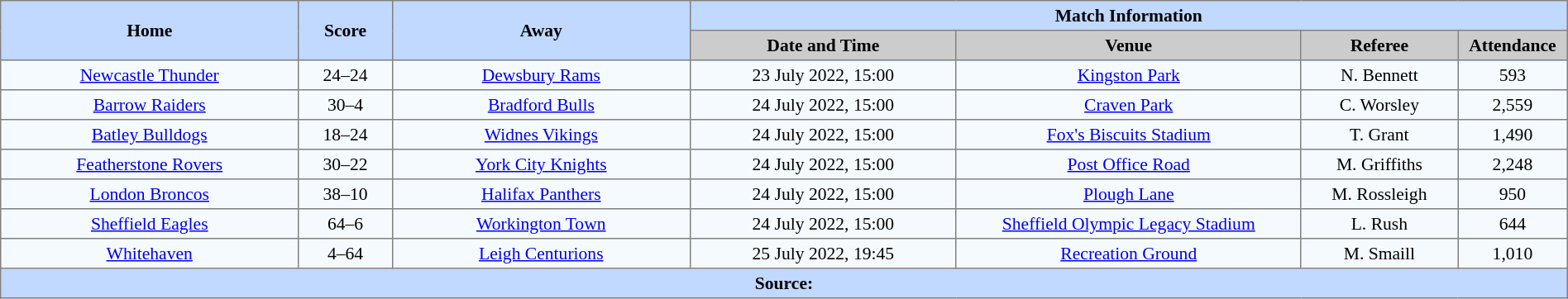<table border=1 style="border-collapse:collapse; font-size:90%; text-align:center;" cellpadding=3 cellspacing=0 width=100%>
<tr style="background:#c1d8ff;">
<th scope="col" rowspan=2 width=19%>Home</th>
<th scope="col" rowspan=2 width=6%>Score</th>
<th scope="col" rowspan=2 width=19%>Away</th>
<th colspan=4>Match Information</th>
</tr>
<tr style="background:#cccccc;">
<th scope="col" width=17%>Date and Time</th>
<th scope="col" width=22%>Venue</th>
<th scope="col" width=10%>Referee</th>
<th scope="col" width=7%>Attendance</th>
</tr>
<tr style="background:#f5faff;">
<td> <a href='#'>Newcastle Thunder</a></td>
<td>24–24</td>
<td> <a href='#'>Dewsbury Rams</a></td>
<td>23 July 2022, 15:00</td>
<td><a href='#'>Kingston Park</a></td>
<td>N. Bennett</td>
<td>593</td>
</tr>
<tr style="background:#f5faff;">
<td> <a href='#'>Barrow Raiders</a></td>
<td>30–4</td>
<td> <a href='#'>Bradford Bulls</a></td>
<td>24 July 2022, 15:00</td>
<td><a href='#'>Craven Park</a></td>
<td>C. Worsley</td>
<td>2,559</td>
</tr>
<tr style="background:#f5faff;">
<td> <a href='#'>Batley Bulldogs</a></td>
<td>18–24</td>
<td> <a href='#'>Widnes Vikings</a></td>
<td>24 July 2022, 15:00</td>
<td><a href='#'>Fox's Biscuits Stadium</a></td>
<td>T. Grant</td>
<td>1,490</td>
</tr>
<tr style="background:#f5faff;">
<td> <a href='#'>Featherstone Rovers</a></td>
<td>30–22</td>
<td> <a href='#'>York City Knights</a></td>
<td>24 July 2022, 15:00</td>
<td><a href='#'>Post Office Road</a></td>
<td>M. Griffiths</td>
<td>2,248</td>
</tr>
<tr style="background:#f5faff;">
<td> <a href='#'>London Broncos</a></td>
<td>38–10</td>
<td> <a href='#'>Halifax Panthers</a></td>
<td>24 July 2022, 15:00</td>
<td><a href='#'>Plough Lane</a></td>
<td>M. Rossleigh</td>
<td>950</td>
</tr>
<tr style="background:#f5faff;">
<td> <a href='#'>Sheffield Eagles</a></td>
<td>64–6</td>
<td> <a href='#'>Workington Town</a></td>
<td>24 July 2022, 15:00</td>
<td><a href='#'>Sheffield Olympic Legacy Stadium</a></td>
<td>L. Rush</td>
<td>644</td>
</tr>
<tr style="background:#f5faff;">
<td> <a href='#'>Whitehaven</a></td>
<td>4–64</td>
<td> <a href='#'>Leigh Centurions</a></td>
<td>25 July 2022, 19:45</td>
<td><a href='#'>Recreation Ground</a></td>
<td>M. Smaill</td>
<td>1,010</td>
</tr>
<tr style="background:#c1d8ff;">
<th colspan=7>Source:</th>
</tr>
</table>
